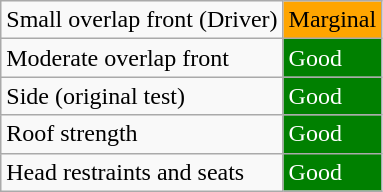<table class="wikitable">
<tr>
<td>Small overlap front (Driver)</td>
<td style="background: orange">Marginal</td>
</tr>
<tr>
<td>Moderate overlap front</td>
<td style="color:white;background: green">Good</td>
</tr>
<tr>
<td>Side (original test)</td>
<td style="color:white;background: green">Good</td>
</tr>
<tr>
<td>Roof strength</td>
<td style="color:white;background: green">Good</td>
</tr>
<tr>
<td>Head restraints and seats</td>
<td style="color:white;background: green">Good</td>
</tr>
</table>
